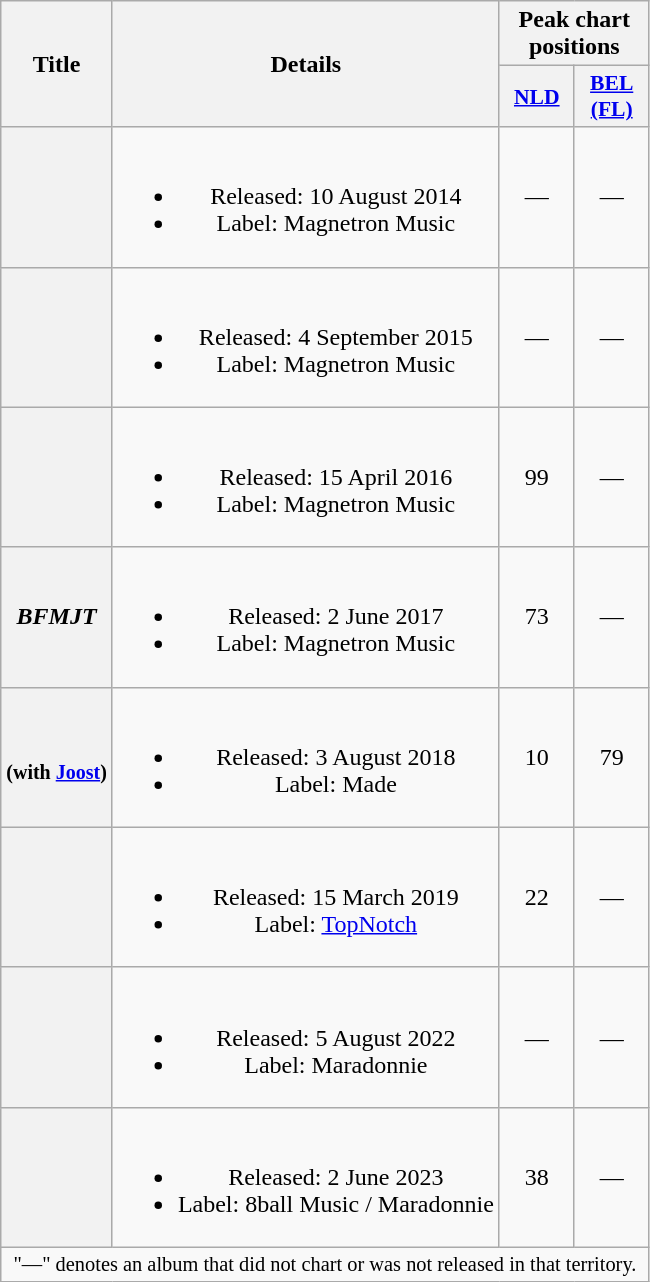<table class="wikitable plainrowheaders" style="text-align:center;">
<tr>
<th scope="col" rowspan="2">Title</th>
<th scope="col" rowspan="2">Details</th>
<th scope="col" colspan="2">Peak chart positions</th>
</tr>
<tr>
<th scope="col" style="width:3em;font-size:90%;"><a href='#'>NLD</a><br></th>
<th scope="col" style="width:3em;font-size:90%;"><a href='#'>BEL<br>(FL)</a><br></th>
</tr>
<tr>
<th scope="row"></th>
<td><br><ul><li>Released: 10 August 2014</li><li>Label: Magnetron Music</li></ul></td>
<td>—</td>
<td>—</td>
</tr>
<tr>
<th scope="row"></th>
<td><br><ul><li>Released: 4 September 2015</li><li>Label: Magnetron Music</li></ul></td>
<td>—</td>
<td>—</td>
</tr>
<tr>
<th scope="row"></th>
<td><br><ul><li>Released: 15 April 2016</li><li>Label: Magnetron Music</li></ul></td>
<td>99</td>
<td>—</td>
</tr>
<tr>
<th scope="row"><em>BFMJT</em></th>
<td><br><ul><li>Released: 2 June 2017</li><li>Label: Magnetron Music</li></ul></td>
<td>73</td>
<td>—</td>
</tr>
<tr>
<th scope="row"><br><small>(with <a href='#'>Joost</a>)</small></th>
<td><br><ul><li>Released: 3 August 2018</li><li>Label: Made</li></ul></td>
<td>10</td>
<td>79</td>
</tr>
<tr>
<th scope="row"></th>
<td><br><ul><li>Released: 15 March 2019</li><li>Label: <a href='#'>TopNotch</a></li></ul></td>
<td>22</td>
<td>—</td>
</tr>
<tr>
<th scope="row"></th>
<td><br><ul><li>Released: 5 August 2022</li><li>Label: Maradonnie</li></ul></td>
<td>—</td>
<td>—</td>
</tr>
<tr>
<th scope="row"></th>
<td><br><ul><li>Released: 2 June 2023</li><li>Label: 8ball Music / Maradonnie</li></ul></td>
<td>38</td>
<td>—</td>
</tr>
<tr>
<td colspan="5" style="font-size:85%">"—" denotes an album that did not chart or was not released in that territory.</td>
</tr>
</table>
